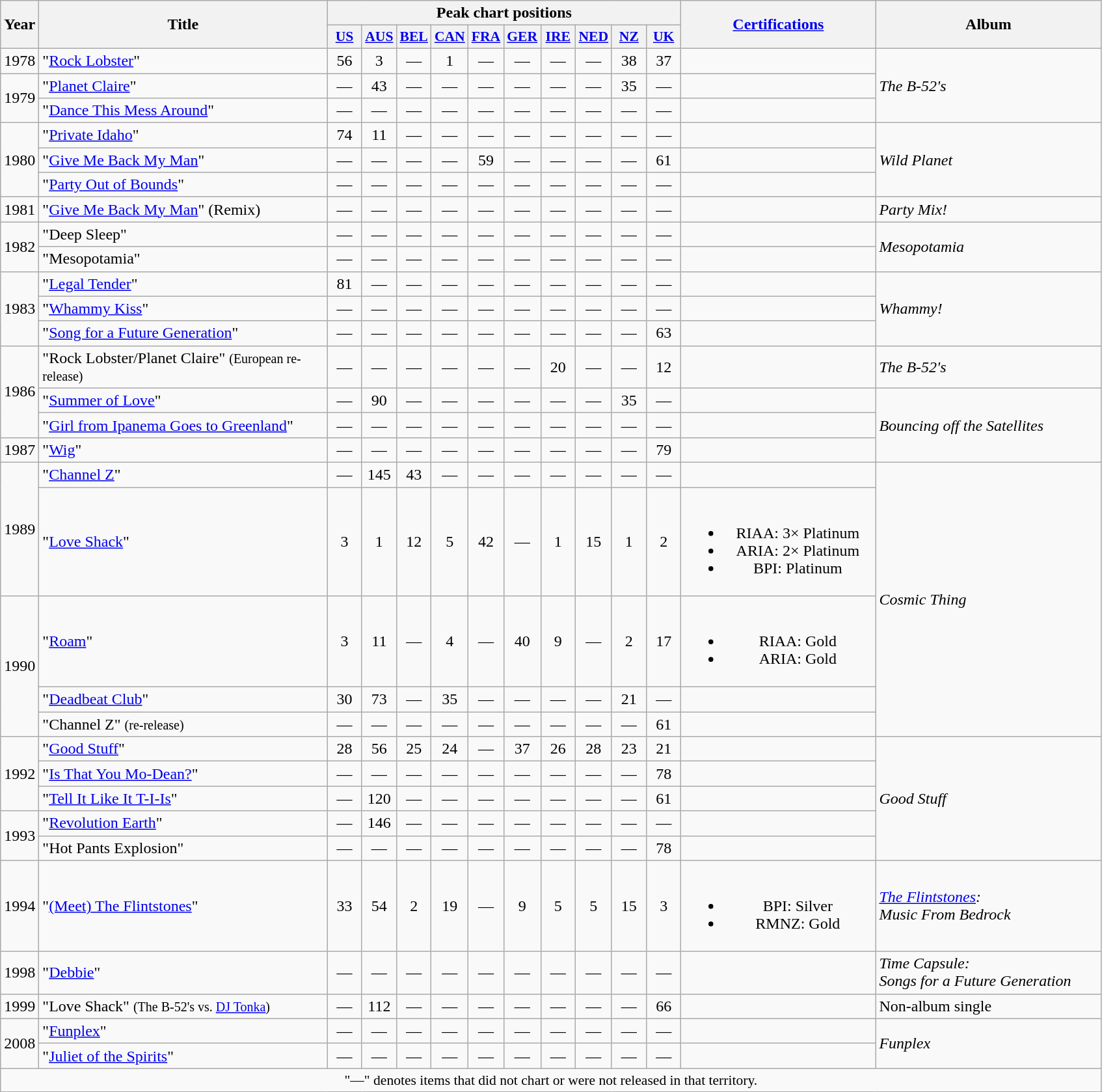<table class="wikitable" style="text-align:center;">
<tr>
<th rowspan="2" style="width:2em;">Year</th>
<th rowspan="2" style="width:18em;">Title</th>
<th colspan="10">Peak chart positions</th>
<th rowspan="2" style="width:12em;"><a href='#'>Certifications</a></th>
<th rowspan="2" style="width:14em;">Album</th>
</tr>
<tr>
<th style="width:2em;font-size:90%;"><a href='#'>US</a><br></th>
<th style="width:2em;font-size:90%;"><a href='#'>AUS</a><br></th>
<th style="width:2em;font-size:90%;"><a href='#'>BEL</a><br></th>
<th style="width:2em;font-size:90%;"><a href='#'>CAN</a><br></th>
<th style="width:2em;font-size:90%;"><a href='#'>FRA</a><br></th>
<th style="width:2em;font-size:90%;"><a href='#'>GER</a><br></th>
<th style="width:2em;font-size:90%;"><a href='#'>IRE</a><br></th>
<th style="width:2em;font-size:90%;"><a href='#'>NED</a><br></th>
<th style="width:2em;font-size:90%;"><a href='#'>NZ</a><br></th>
<th style="width:2em;font-size:90%;"><a href='#'>UK</a><br></th>
</tr>
<tr>
<td>1978</td>
<td style="text-align:left;">"<a href='#'>Rock Lobster</a>"</td>
<td>56</td>
<td>3</td>
<td>—</td>
<td>1</td>
<td>—</td>
<td>—</td>
<td>—</td>
<td>—</td>
<td>38</td>
<td>37</td>
<td></td>
<td style="text-align:left;" rowspan="3"><em>The B-52's</em></td>
</tr>
<tr>
<td rowspan="2">1979</td>
<td style="text-align:left;">"<a href='#'>Planet Claire</a>"</td>
<td>—</td>
<td>43</td>
<td>—</td>
<td>—</td>
<td>—</td>
<td>—</td>
<td>—</td>
<td>—</td>
<td>35</td>
<td>—</td>
<td></td>
</tr>
<tr>
<td style="text-align:left;">"<a href='#'>Dance This Mess Around</a>"</td>
<td>—</td>
<td>—</td>
<td>—</td>
<td>—</td>
<td>—</td>
<td>—</td>
<td>—</td>
<td>—</td>
<td>—</td>
<td>—</td>
<td></td>
</tr>
<tr>
<td rowspan="3">1980</td>
<td style="text-align:left;">"<a href='#'>Private Idaho</a>"</td>
<td>74</td>
<td>11</td>
<td>—</td>
<td>—</td>
<td>—</td>
<td>—</td>
<td>—</td>
<td>—</td>
<td>—</td>
<td>—</td>
<td></td>
<td style="text-align:left;" rowspan="3"><em>Wild Planet</em></td>
</tr>
<tr>
<td style="text-align:left;">"<a href='#'>Give Me Back My Man</a>"</td>
<td>—</td>
<td>—</td>
<td>—</td>
<td>—</td>
<td>59</td>
<td>—</td>
<td>—</td>
<td>—</td>
<td>—</td>
<td>61</td>
<td></td>
</tr>
<tr>
<td style="text-align:left;">"<a href='#'>Party Out of Bounds</a>"</td>
<td>—</td>
<td>—</td>
<td>—</td>
<td>—</td>
<td>—</td>
<td>—</td>
<td>—</td>
<td>—</td>
<td>—</td>
<td>—</td>
<td></td>
</tr>
<tr>
<td rowspan="1">1981</td>
<td style="text-align:left;">"<a href='#'>Give Me Back My Man</a>" (Remix)</td>
<td>—</td>
<td>—</td>
<td>—</td>
<td>—</td>
<td>—</td>
<td>—</td>
<td>—</td>
<td>—</td>
<td>—</td>
<td>—</td>
<td></td>
<td style="text-align:left;" rowspan="1"><em>Party Mix!</em></td>
</tr>
<tr>
<td rowspan="2">1982</td>
<td style="text-align:left;">"Deep Sleep"</td>
<td>—</td>
<td>—</td>
<td>—</td>
<td>—</td>
<td>—</td>
<td>—</td>
<td>—</td>
<td>—</td>
<td>—</td>
<td>—</td>
<td></td>
<td style="text-align:left;" rowspan="2"><em>Mesopotamia</em></td>
</tr>
<tr>
<td style="text-align:left;">"Mesopotamia"</td>
<td>—</td>
<td>—</td>
<td>—</td>
<td>—</td>
<td>—</td>
<td>—</td>
<td>—</td>
<td>—</td>
<td>—</td>
<td>—</td>
<td></td>
</tr>
<tr>
<td rowspan="3">1983</td>
<td style="text-align:left;">"<a href='#'>Legal Tender</a>"</td>
<td>81</td>
<td>—</td>
<td>—</td>
<td>—</td>
<td>—</td>
<td>—</td>
<td>—</td>
<td>—</td>
<td>—</td>
<td>—</td>
<td></td>
<td style="text-align:left;" rowspan="3"><em>Whammy!</em></td>
</tr>
<tr>
<td style="text-align:left;">"<a href='#'>Whammy Kiss</a>"</td>
<td>—</td>
<td>—</td>
<td>—</td>
<td>—</td>
<td>—</td>
<td>—</td>
<td>—</td>
<td>—</td>
<td>—</td>
<td>—</td>
<td></td>
</tr>
<tr>
<td style="text-align:left;">"<a href='#'>Song for a Future Generation</a>"</td>
<td>—</td>
<td>—</td>
<td>—</td>
<td>—</td>
<td>—</td>
<td>—</td>
<td>—</td>
<td>—</td>
<td>—</td>
<td>63</td>
<td></td>
</tr>
<tr>
<td rowspan="3">1986</td>
<td style="text-align:left;">"Rock Lobster/Planet Claire" <small>(European re-release)</small></td>
<td>—</td>
<td>—</td>
<td>—</td>
<td>—</td>
<td>—</td>
<td>—</td>
<td>20</td>
<td>—</td>
<td>—</td>
<td>12</td>
<td></td>
<td style="text-align:left;"><em>The B-52's</em></td>
</tr>
<tr>
<td style="text-align:left;">"<a href='#'>Summer of Love</a>"</td>
<td>—</td>
<td>90</td>
<td>—</td>
<td>—</td>
<td>—</td>
<td>—</td>
<td>—</td>
<td>—</td>
<td>35</td>
<td>—</td>
<td></td>
<td style="text-align:left;" rowspan="3"><em>Bouncing off the Satellites</em></td>
</tr>
<tr>
<td style="text-align:left;">"<a href='#'>Girl from Ipanema Goes to Greenland</a>"</td>
<td>—</td>
<td>—</td>
<td>—</td>
<td>—</td>
<td>—</td>
<td>—</td>
<td>—</td>
<td>—</td>
<td>—</td>
<td>—</td>
<td></td>
</tr>
<tr>
<td>1987</td>
<td style="text-align:left;">"<a href='#'>Wig</a>"</td>
<td>—</td>
<td>—</td>
<td>—</td>
<td>—</td>
<td>—</td>
<td>—</td>
<td>—</td>
<td>—</td>
<td>—</td>
<td>79</td>
<td></td>
</tr>
<tr>
<td rowspan="2">1989</td>
<td style="text-align:left;">"<a href='#'>Channel Z</a>"</td>
<td>—</td>
<td>145</td>
<td>43</td>
<td>—</td>
<td>—</td>
<td>—</td>
<td>—</td>
<td>—</td>
<td>—</td>
<td>—</td>
<td></td>
<td style="text-align:left;" rowspan="5"><em>Cosmic Thing</em></td>
</tr>
<tr>
<td style="text-align:left;">"<a href='#'>Love Shack</a>"</td>
<td>3</td>
<td>1</td>
<td>12</td>
<td>5</td>
<td>42</td>
<td>—</td>
<td>1</td>
<td>15</td>
<td>1</td>
<td>2</td>
<td><br><ul><li>RIAA: 3× Platinum</li><li>ARIA: 2× Platinum</li><li>BPI: Platinum</li></ul></td>
</tr>
<tr>
<td rowspan="3">1990</td>
<td style="text-align:left;">"<a href='#'>Roam</a>"</td>
<td>3</td>
<td>11</td>
<td>—</td>
<td>4</td>
<td>—</td>
<td>40</td>
<td>9</td>
<td>—</td>
<td>2</td>
<td>17</td>
<td><br><ul><li>RIAA: Gold</li><li>ARIA: Gold</li></ul></td>
</tr>
<tr>
<td style="text-align:left;">"<a href='#'>Deadbeat Club</a>"</td>
<td>30</td>
<td>73</td>
<td>—</td>
<td>35</td>
<td>—</td>
<td>—</td>
<td>—</td>
<td>—</td>
<td>21</td>
<td>—</td>
<td></td>
</tr>
<tr>
<td style="text-align:left;">"Channel Z" <small>(re-release)</small></td>
<td>—</td>
<td>—</td>
<td>—</td>
<td>—</td>
<td>—</td>
<td>—</td>
<td>—</td>
<td>—</td>
<td>—</td>
<td>61</td>
<td></td>
</tr>
<tr>
<td rowspan="3">1992</td>
<td style="text-align:left;">"<a href='#'>Good Stuff</a>"</td>
<td>28</td>
<td>56</td>
<td>25</td>
<td>24</td>
<td>—</td>
<td>37</td>
<td>26</td>
<td>28</td>
<td>23</td>
<td>21</td>
<td></td>
<td style="text-align:left;" rowspan="5"><em>Good Stuff</em></td>
</tr>
<tr>
<td style="text-align:left;">"<a href='#'>Is That You Mo-Dean?</a>"</td>
<td>—</td>
<td>—</td>
<td>—</td>
<td>—</td>
<td>—</td>
<td>—</td>
<td>—</td>
<td>—</td>
<td>—</td>
<td>78</td>
<td></td>
</tr>
<tr>
<td style="text-align:left;">"<a href='#'>Tell It Like It T-I-Is</a>"</td>
<td>—</td>
<td>120</td>
<td>—</td>
<td>—</td>
<td>—</td>
<td>—</td>
<td>—</td>
<td>—</td>
<td>—</td>
<td>61</td>
<td></td>
</tr>
<tr>
<td rowspan="2">1993</td>
<td style="text-align:left;">"<a href='#'>Revolution Earth</a>"</td>
<td>—</td>
<td>146</td>
<td>—</td>
<td>—</td>
<td>—</td>
<td>—</td>
<td>—</td>
<td>—</td>
<td>—</td>
<td>—</td>
<td></td>
</tr>
<tr>
<td style="text-align:left;">"Hot Pants Explosion"</td>
<td>—</td>
<td>—</td>
<td>—</td>
<td>—</td>
<td>—</td>
<td>—</td>
<td>—</td>
<td>—</td>
<td>—</td>
<td>78</td>
<td></td>
</tr>
<tr>
<td>1994</td>
<td style="text-align:left;">"<a href='#'>(Meet) The Flintstones</a>"</td>
<td>33</td>
<td>54</td>
<td>2</td>
<td>19</td>
<td>—</td>
<td>9</td>
<td>5</td>
<td>5</td>
<td>15</td>
<td>3</td>
<td><br><ul><li>BPI: Silver</li><li>RMNZ: Gold</li></ul></td>
<td style="text-align:left;"><em><a href='#'>The Flintstones</a>:<br>Music From Bedrock</em></td>
</tr>
<tr>
<td>1998</td>
<td style="text-align:left;">"<a href='#'>Debbie</a>"</td>
<td>—</td>
<td>—</td>
<td>—</td>
<td>—</td>
<td>—</td>
<td>—</td>
<td>—</td>
<td>—</td>
<td>—</td>
<td>—</td>
<td></td>
<td style="text-align:left;"><em>Time Capsule:<br>Songs for a Future Generation</em></td>
</tr>
<tr>
<td>1999</td>
<td style="text-align:left;">"Love Shack" <small>(The B-52's vs. <a href='#'>DJ Tonka</a>)</small></td>
<td>—</td>
<td>112</td>
<td>—</td>
<td>—</td>
<td>—</td>
<td>—</td>
<td>—</td>
<td>—</td>
<td>—</td>
<td>66</td>
<td></td>
<td style="text-align:left;">Non-album single</td>
</tr>
<tr>
<td rowspan="2">2008</td>
<td style="text-align:left;">"<a href='#'>Funplex</a>"</td>
<td>—</td>
<td>—</td>
<td>—</td>
<td>—</td>
<td>—</td>
<td>—</td>
<td>—</td>
<td>—</td>
<td>—</td>
<td>—</td>
<td></td>
<td style="text-align:left;" rowspan="2"><em>Funplex</em></td>
</tr>
<tr>
<td style="text-align:left;">"<a href='#'>Juliet of the Spirits</a>"</td>
<td>—</td>
<td>—</td>
<td>—</td>
<td>—</td>
<td>—</td>
<td>—</td>
<td>—</td>
<td>—</td>
<td>—</td>
<td>—</td>
<td></td>
</tr>
<tr>
<td colspan="15" style="font-size:90%">"—" denotes items that did not chart or were not released in that territory.</td>
</tr>
</table>
